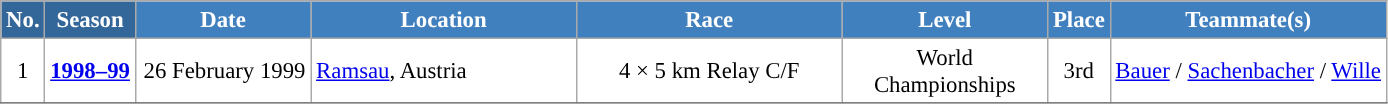<table class="wikitable sortable" style="font-size:95%; text-align:center; border:grey solid 1px; border-collapse:collapse; background:#ffffff;">
<tr style="background:#efefef;">
<th style="background-color:#369; color:white;">No.</th>
<th style="background-color:#369; color:white;">Season</th>
<th style="background-color:#4180be; color:white; width:110px;">Date</th>
<th style="background-color:#4180be; color:white; width:170px;">Location</th>
<th style="background-color:#4180be; color:white; width:170px;">Race</th>
<th style="background-color:#4180be; color:white; width:130px;">Level</th>
<th style="background-color:#4180be; color:white;">Place</th>
<th style="background-color:#4180be; color:white;">Teammate(s)</th>
</tr>
<tr>
<td align=center>1</td>
<td rowspan=1 align=center><strong><a href='#'>1998–99</a></strong></td>
<td align=right>26 February 1999</td>
<td align=left> <a href='#'>Ramsau</a>, Austria</td>
<td>4 × 5 km Relay C/F</td>
<td>World Championships</td>
<td>3rd</td>
<td><a href='#'>Bauer</a> / <a href='#'>Sachenbacher</a> / <a href='#'>Wille</a></td>
</tr>
<tr>
</tr>
</table>
